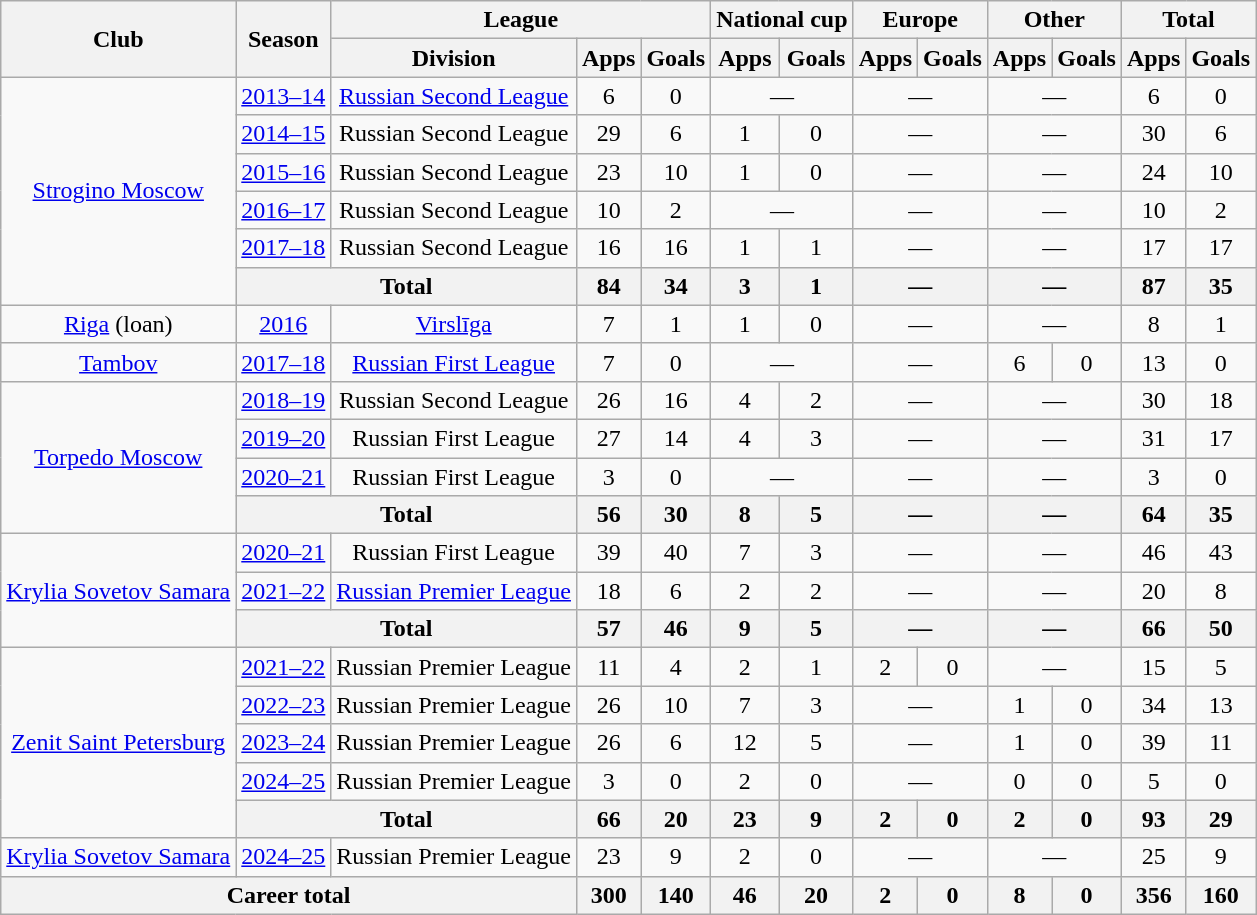<table class="wikitable" style="text-align: center;">
<tr>
<th rowspan="2">Club</th>
<th rowspan="2">Season</th>
<th colspan="3">League</th>
<th colspan="2">National cup</th>
<th colspan="2">Europe</th>
<th colspan="2">Other</th>
<th colspan="2">Total</th>
</tr>
<tr>
<th>Division</th>
<th>Apps</th>
<th>Goals</th>
<th>Apps</th>
<th>Goals</th>
<th>Apps</th>
<th>Goals</th>
<th>Apps</th>
<th>Goals</th>
<th>Apps</th>
<th>Goals</th>
</tr>
<tr>
<td rowspan="6"><a href='#'>Strogino Moscow</a></td>
<td><a href='#'>2013–14</a></td>
<td><a href='#'>Russian Second League</a></td>
<td>6</td>
<td>0</td>
<td colspan="2">—</td>
<td colspan="2">—</td>
<td colspan="2">—</td>
<td>6</td>
<td>0</td>
</tr>
<tr>
<td><a href='#'>2014–15</a></td>
<td>Russian Second League</td>
<td>29</td>
<td>6</td>
<td>1</td>
<td>0</td>
<td colspan="2">—</td>
<td colspan="2">—</td>
<td>30</td>
<td>6</td>
</tr>
<tr>
<td><a href='#'>2015–16</a></td>
<td>Russian Second League</td>
<td>23</td>
<td>10</td>
<td>1</td>
<td>0</td>
<td colspan="2">—</td>
<td colspan="2">—</td>
<td>24</td>
<td>10</td>
</tr>
<tr>
<td><a href='#'>2016–17</a></td>
<td>Russian Second League</td>
<td>10</td>
<td>2</td>
<td colspan="2">—</td>
<td colspan="2">—</td>
<td colspan="2">—</td>
<td>10</td>
<td>2</td>
</tr>
<tr>
<td><a href='#'>2017–18</a></td>
<td>Russian Second League</td>
<td>16</td>
<td>16</td>
<td>1</td>
<td>1</td>
<td colspan="2">—</td>
<td colspan="2">—</td>
<td>17</td>
<td>17</td>
</tr>
<tr>
<th colspan="2">Total</th>
<th>84</th>
<th>34</th>
<th>3</th>
<th>1</th>
<th colspan="2">—</th>
<th colspan="2">—</th>
<th>87</th>
<th>35</th>
</tr>
<tr>
<td><a href='#'>Riga</a> (loan)</td>
<td><a href='#'>2016</a></td>
<td><a href='#'>Virslīga</a></td>
<td>7</td>
<td>1</td>
<td>1</td>
<td>0</td>
<td colspan="2">—</td>
<td colspan="2">—</td>
<td>8</td>
<td>1</td>
</tr>
<tr>
<td><a href='#'>Tambov</a></td>
<td><a href='#'>2017–18</a></td>
<td><a href='#'>Russian First League</a></td>
<td>7</td>
<td>0</td>
<td colspan="2">—</td>
<td colspan="2">—</td>
<td>6</td>
<td>0</td>
<td>13</td>
<td>0</td>
</tr>
<tr>
<td rowspan="4"><a href='#'>Torpedo Moscow</a></td>
<td><a href='#'>2018–19</a></td>
<td>Russian Second League</td>
<td>26</td>
<td>16</td>
<td>4</td>
<td>2</td>
<td colspan="2">—</td>
<td colspan="2">—</td>
<td>30</td>
<td>18</td>
</tr>
<tr>
<td><a href='#'>2019–20</a></td>
<td>Russian First League</td>
<td>27</td>
<td>14</td>
<td>4</td>
<td>3</td>
<td colspan="2">—</td>
<td colspan="2">—</td>
<td>31</td>
<td>17</td>
</tr>
<tr>
<td><a href='#'>2020–21</a></td>
<td>Russian First League</td>
<td>3</td>
<td>0</td>
<td colspan="2">—</td>
<td colspan="2">—</td>
<td colspan="2">—</td>
<td>3</td>
<td>0</td>
</tr>
<tr>
<th colspan="2">Total</th>
<th>56</th>
<th>30</th>
<th>8</th>
<th>5</th>
<th colspan="2">—</th>
<th colspan="2">—</th>
<th>64</th>
<th>35</th>
</tr>
<tr>
<td rowspan="3"><a href='#'>Krylia Sovetov Samara</a></td>
<td><a href='#'>2020–21</a></td>
<td>Russian First League</td>
<td>39</td>
<td>40</td>
<td>7</td>
<td>3</td>
<td colspan="2">—</td>
<td colspan="2">—</td>
<td>46</td>
<td>43</td>
</tr>
<tr>
<td><a href='#'>2021–22</a></td>
<td><a href='#'>Russian Premier League</a></td>
<td>18</td>
<td>6</td>
<td>2</td>
<td>2</td>
<td colspan="2">—</td>
<td colspan="2">—</td>
<td>20</td>
<td>8</td>
</tr>
<tr>
<th colspan=2>Total</th>
<th>57</th>
<th>46</th>
<th>9</th>
<th>5</th>
<th colspan="2">—</th>
<th colspan="2">—</th>
<th>66</th>
<th>50</th>
</tr>
<tr>
<td rowspan="5"><a href='#'>Zenit Saint Petersburg</a></td>
<td><a href='#'>2021–22</a></td>
<td>Russian Premier League</td>
<td>11</td>
<td>4</td>
<td>2</td>
<td>1</td>
<td>2</td>
<td>0</td>
<td colspan="2">—</td>
<td>15</td>
<td>5</td>
</tr>
<tr>
<td><a href='#'>2022–23</a></td>
<td>Russian Premier League</td>
<td>26</td>
<td>10</td>
<td>7</td>
<td>3</td>
<td colspan="2">—</td>
<td>1</td>
<td>0</td>
<td>34</td>
<td>13</td>
</tr>
<tr>
<td><a href='#'>2023–24</a></td>
<td>Russian Premier League</td>
<td>26</td>
<td>6</td>
<td>12</td>
<td>5</td>
<td colspan="2">—</td>
<td>1</td>
<td>0</td>
<td>39</td>
<td>11</td>
</tr>
<tr>
<td><a href='#'>2024–25</a></td>
<td>Russian Premier League</td>
<td>3</td>
<td>0</td>
<td>2</td>
<td>0</td>
<td colspan="2">—</td>
<td>0</td>
<td>0</td>
<td>5</td>
<td>0</td>
</tr>
<tr>
<th colspan="2">Total</th>
<th>66</th>
<th>20</th>
<th>23</th>
<th>9</th>
<th>2</th>
<th>0</th>
<th>2</th>
<th>0</th>
<th>93</th>
<th>29</th>
</tr>
<tr>
<td><a href='#'>Krylia Sovetov Samara</a></td>
<td><a href='#'>2024–25</a></td>
<td>Russian Premier League</td>
<td>23</td>
<td>9</td>
<td>2</td>
<td>0</td>
<td colspan="2">—</td>
<td colspan="2">—</td>
<td>25</td>
<td>9</td>
</tr>
<tr>
<th colspan="3">Career total</th>
<th>300</th>
<th>140</th>
<th>46</th>
<th>20</th>
<th>2</th>
<th>0</th>
<th>8</th>
<th>0</th>
<th>356</th>
<th>160</th>
</tr>
</table>
